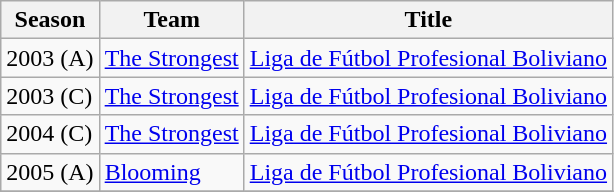<table class="wikitable">
<tr>
<th>Season</th>
<th>Team</th>
<th>Title</th>
</tr>
<tr>
<td>2003 (A)</td>
<td><a href='#'>The Strongest</a></td>
<td><a href='#'>Liga de Fútbol Profesional Boliviano</a></td>
</tr>
<tr>
<td>2003 (C)</td>
<td><a href='#'>The Strongest</a></td>
<td><a href='#'>Liga de Fútbol Profesional Boliviano</a></td>
</tr>
<tr>
<td>2004 (C)</td>
<td><a href='#'>The Strongest</a></td>
<td><a href='#'>Liga de Fútbol Profesional Boliviano</a></td>
</tr>
<tr>
<td>2005 (A)</td>
<td><a href='#'>Blooming</a></td>
<td><a href='#'>Liga de Fútbol Profesional Boliviano</a></td>
</tr>
<tr>
</tr>
</table>
